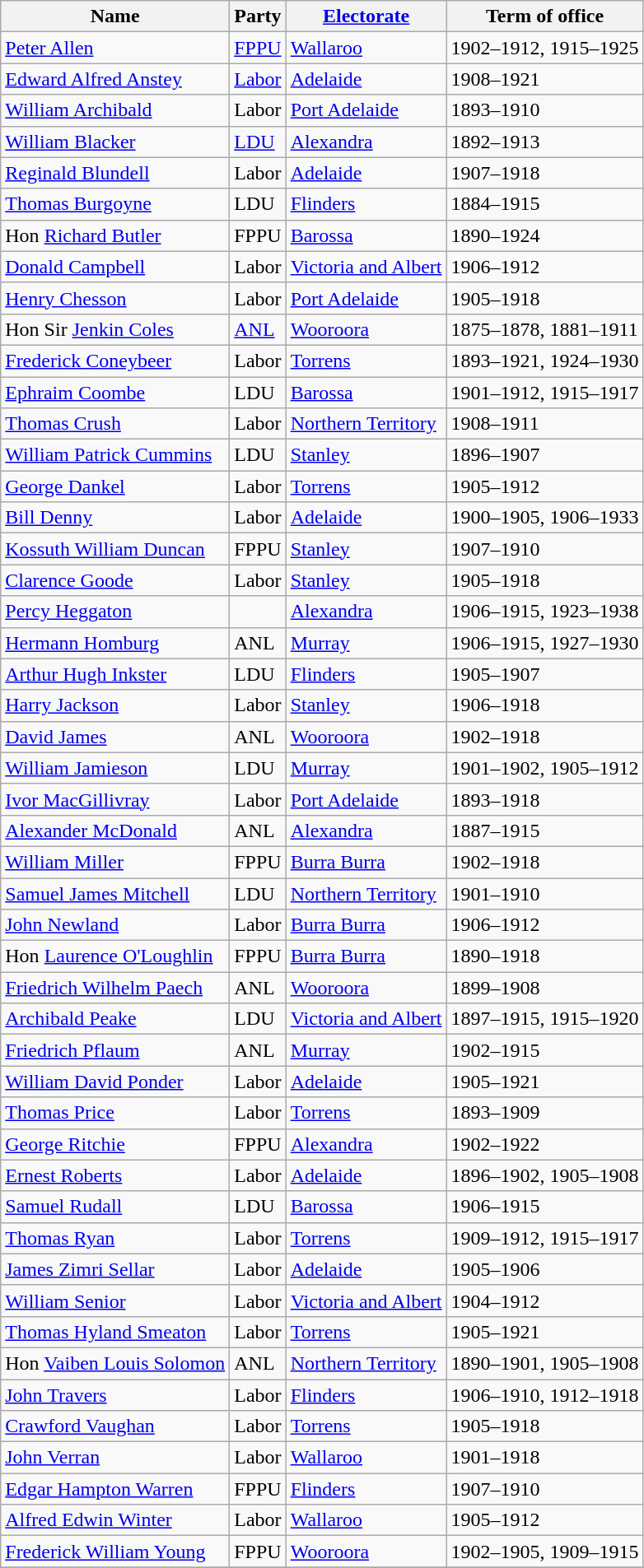<table class="wikitable sortable">
<tr>
<th>Name</th>
<th>Party</th>
<th><a href='#'>Electorate</a></th>
<th>Term of office</th>
</tr>
<tr>
<td><a href='#'>Peter Allen</a></td>
<td><a href='#'>FPPU</a></td>
<td><a href='#'>Wallaroo</a></td>
<td>1902–1912, 1915–1925</td>
</tr>
<tr>
<td><a href='#'>Edward Alfred Anstey</a> </td>
<td><a href='#'>Labor</a></td>
<td><a href='#'>Adelaide</a></td>
<td>1908–1921</td>
</tr>
<tr>
<td><a href='#'>William Archibald</a></td>
<td>Labor</td>
<td><a href='#'>Port Adelaide</a></td>
<td>1893–1910</td>
</tr>
<tr>
<td><a href='#'>William Blacker</a></td>
<td><a href='#'>LDU</a></td>
<td><a href='#'>Alexandra</a></td>
<td>1892–1913</td>
</tr>
<tr>
<td><a href='#'>Reginald Blundell</a> </td>
<td>Labor</td>
<td><a href='#'>Adelaide</a></td>
<td>1907–1918</td>
</tr>
<tr>
<td><a href='#'>Thomas Burgoyne</a></td>
<td>LDU</td>
<td><a href='#'>Flinders</a></td>
<td>1884–1915</td>
</tr>
<tr>
<td>Hon <a href='#'>Richard Butler</a></td>
<td>FPPU</td>
<td><a href='#'>Barossa</a></td>
<td>1890–1924</td>
</tr>
<tr>
<td><a href='#'>Donald Campbell</a></td>
<td>Labor</td>
<td><a href='#'>Victoria and Albert</a></td>
<td>1906–1912</td>
</tr>
<tr>
<td><a href='#'>Henry Chesson</a></td>
<td>Labor</td>
<td><a href='#'>Port Adelaide</a></td>
<td>1905–1918</td>
</tr>
<tr>
<td>Hon Sir <a href='#'>Jenkin Coles</a></td>
<td><a href='#'>ANL</a></td>
<td><a href='#'>Wooroora</a></td>
<td>1875–1878, 1881–1911</td>
</tr>
<tr>
<td><a href='#'>Frederick Coneybeer</a></td>
<td>Labor</td>
<td><a href='#'>Torrens</a></td>
<td>1893–1921, 1924–1930</td>
</tr>
<tr>
<td><a href='#'>Ephraim Coombe</a></td>
<td>LDU</td>
<td><a href='#'>Barossa</a></td>
<td>1901–1912, 1915–1917</td>
</tr>
<tr>
<td><a href='#'>Thomas Crush</a> </td>
<td>Labor</td>
<td><a href='#'>Northern Territory</a></td>
<td>1908–1911</td>
</tr>
<tr>
<td><a href='#'>William Patrick Cummins</a> </td>
<td>LDU</td>
<td><a href='#'>Stanley</a></td>
<td>1896–1907</td>
</tr>
<tr>
<td><a href='#'>George Dankel</a></td>
<td>Labor</td>
<td><a href='#'>Torrens</a></td>
<td>1905–1912</td>
</tr>
<tr>
<td><a href='#'>Bill Denny</a></td>
<td>Labor</td>
<td><a href='#'>Adelaide</a></td>
<td>1900–1905, 1906–1933</td>
</tr>
<tr>
<td><a href='#'>Kossuth William Duncan</a> </td>
<td>FPPU</td>
<td><a href='#'>Stanley</a></td>
<td>1907–1910</td>
</tr>
<tr>
<td><a href='#'>Clarence Goode</a></td>
<td>Labor</td>
<td><a href='#'>Stanley</a></td>
<td>1905–1918</td>
</tr>
<tr>
<td><a href='#'>Percy Heggaton</a></td>
<td></td>
<td><a href='#'>Alexandra</a></td>
<td>1906–1915, 1923–1938</td>
</tr>
<tr>
<td><a href='#'>Hermann Homburg</a></td>
<td>ANL</td>
<td><a href='#'>Murray</a></td>
<td>1906–1915, 1927–1930</td>
</tr>
<tr>
<td><a href='#'>Arthur Hugh Inkster</a> </td>
<td>LDU</td>
<td><a href='#'>Flinders</a></td>
<td>1905–1907</td>
</tr>
<tr>
<td><a href='#'>Harry Jackson</a></td>
<td>Labor</td>
<td><a href='#'>Stanley</a></td>
<td>1906–1918</td>
</tr>
<tr>
<td><a href='#'>David James</a></td>
<td>ANL</td>
<td><a href='#'>Wooroora</a></td>
<td>1902–1918</td>
</tr>
<tr>
<td><a href='#'>William Jamieson</a></td>
<td>LDU</td>
<td><a href='#'>Murray</a></td>
<td>1901–1902, 1905–1912</td>
</tr>
<tr>
<td><a href='#'>Ivor MacGillivray</a></td>
<td>Labor</td>
<td><a href='#'>Port Adelaide</a></td>
<td>1893–1918</td>
</tr>
<tr>
<td><a href='#'>Alexander McDonald</a></td>
<td>ANL</td>
<td><a href='#'>Alexandra</a></td>
<td>1887–1915</td>
</tr>
<tr>
<td><a href='#'>William Miller</a></td>
<td>FPPU</td>
<td><a href='#'>Burra Burra</a></td>
<td>1902–1918</td>
</tr>
<tr>
<td><a href='#'>Samuel James Mitchell</a> </td>
<td>LDU</td>
<td><a href='#'>Northern Territory</a></td>
<td>1901–1910</td>
</tr>
<tr>
<td><a href='#'>John Newland</a></td>
<td>Labor</td>
<td><a href='#'>Burra Burra</a></td>
<td>1906–1912</td>
</tr>
<tr>
<td>Hon <a href='#'>Laurence O'Loughlin</a></td>
<td>FPPU</td>
<td><a href='#'>Burra Burra</a></td>
<td>1890–1918</td>
</tr>
<tr>
<td><a href='#'>Friedrich Wilhelm Paech</a> </td>
<td>ANL</td>
<td><a href='#'>Wooroora</a></td>
<td>1899–1908</td>
</tr>
<tr>
<td><a href='#'>Archibald Peake</a></td>
<td>LDU</td>
<td><a href='#'>Victoria and Albert</a></td>
<td>1897–1915, 1915–1920</td>
</tr>
<tr>
<td><a href='#'>Friedrich Pflaum</a></td>
<td>ANL</td>
<td><a href='#'>Murray</a></td>
<td>1902–1915</td>
</tr>
<tr>
<td><a href='#'>William David Ponder</a></td>
<td>Labor</td>
<td><a href='#'>Adelaide</a></td>
<td>1905–1921</td>
</tr>
<tr>
<td><a href='#'>Thomas Price</a> </td>
<td>Labor</td>
<td><a href='#'>Torrens</a></td>
<td>1893–1909</td>
</tr>
<tr>
<td><a href='#'>George Ritchie</a></td>
<td>FPPU</td>
<td><a href='#'>Alexandra</a></td>
<td>1902–1922</td>
</tr>
<tr>
<td><a href='#'>Ernest Roberts</a> </td>
<td>Labor</td>
<td><a href='#'>Adelaide</a></td>
<td>1896–1902, 1905–1908</td>
</tr>
<tr>
<td><a href='#'>Samuel Rudall</a></td>
<td>LDU</td>
<td><a href='#'>Barossa</a></td>
<td>1906–1915</td>
</tr>
<tr>
<td><a href='#'>Thomas Ryan</a> </td>
<td>Labor</td>
<td><a href='#'>Torrens</a></td>
<td>1909–1912, 1915–1917</td>
</tr>
<tr>
<td><a href='#'>James Zimri Sellar</a> </td>
<td>Labor</td>
<td><a href='#'>Adelaide</a></td>
<td>1905–1906</td>
</tr>
<tr>
<td><a href='#'>William Senior</a></td>
<td>Labor</td>
<td><a href='#'>Victoria and Albert</a></td>
<td>1904–1912</td>
</tr>
<tr>
<td><a href='#'>Thomas Hyland Smeaton</a></td>
<td>Labor</td>
<td><a href='#'>Torrens</a></td>
<td>1905–1921</td>
</tr>
<tr>
<td>Hon <a href='#'>Vaiben Louis Solomon</a> </td>
<td>ANL</td>
<td><a href='#'>Northern Territory</a></td>
<td>1890–1901, 1905–1908</td>
</tr>
<tr>
<td><a href='#'>John Travers</a></td>
<td>Labor</td>
<td><a href='#'>Flinders</a></td>
<td>1906–1910, 1912–1918</td>
</tr>
<tr>
<td><a href='#'>Crawford Vaughan</a></td>
<td>Labor</td>
<td><a href='#'>Torrens</a></td>
<td>1905–1918</td>
</tr>
<tr>
<td><a href='#'>John Verran</a></td>
<td>Labor</td>
<td><a href='#'>Wallaroo</a></td>
<td>1901–1918</td>
</tr>
<tr>
<td><a href='#'>Edgar Hampton Warren</a> </td>
<td>FPPU</td>
<td><a href='#'>Flinders</a></td>
<td>1907–1910</td>
</tr>
<tr>
<td><a href='#'>Alfred Edwin Winter</a></td>
<td>Labor</td>
<td><a href='#'>Wallaroo</a></td>
<td>1905–1912</td>
</tr>
<tr>
<td><a href='#'>Frederick William Young</a> </td>
<td>FPPU</td>
<td><a href='#'>Wooroora</a></td>
<td>1902–1905, 1909–1915</td>
</tr>
<tr>
</tr>
</table>
